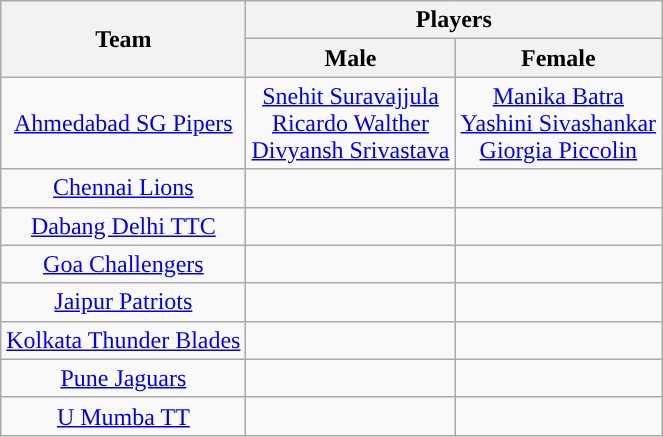<table class="wikitable sortable" style="text-align:center;">
<tr>
<th rowspan=2>Team</th>
<th colspan=2>Players</th>
</tr>
<tr>
<th>Male</th>
<th>Female</th>
</tr>
<tr>
<td><a href='#'>Ahmedabad SG Pipers</a></td>
<td> <a href='#'>Snehit Suravajjula</a><br> <a href='#'>Ricardo Walther</a><br> <a href='#'>Divyansh Srivastava</a></td>
<td> <a href='#'>Manika Batra</a><br> <a href='#'>Yashini Sivashankar</a><br>  <a href='#'>Giorgia Piccolin</a></td>
</tr>
<tr>
<td><a href='#'>Chennai Lions</a></td>
<td></td>
<td></td>
</tr>
<tr>
<td><a href='#'>Dabang Delhi TTC</a></td>
<td></td>
<td></td>
</tr>
<tr>
<td><a href='#'>Goa Challengers</a></td>
<td></td>
<td></td>
</tr>
<tr>
<td><a href='#'>Jaipur Patriots</a></td>
<td></td>
<td></td>
</tr>
<tr>
<td><a href='#'>Kolkata Thunder Blades</a></td>
<td></td>
<td></td>
</tr>
<tr>
<td><a href='#'>Pune Jaguars</a></td>
<td></td>
<td></td>
</tr>
<tr>
<td><a href='#'>U Mumba TT</a></td>
<td></td>
<td></td>
</tr>
</table>
